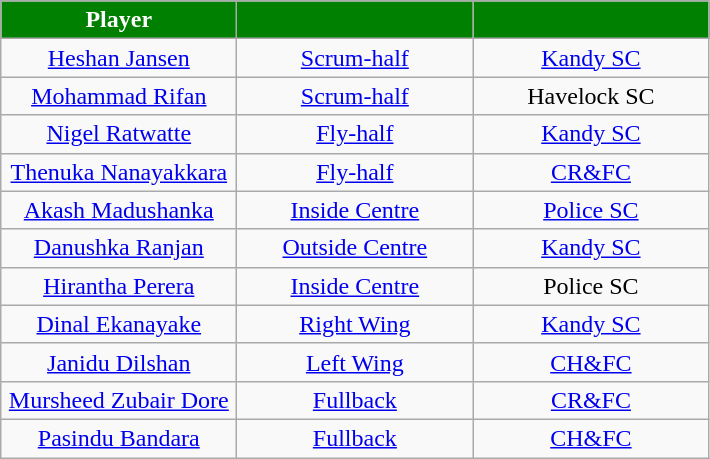<table class="wikitable" style="text-align:center">
<tr style="background:green;">
<td style="width:150px; color:white;"><strong>Player</strong></td>
<td style="width:150px;"><strong></strong></td>
<td style="width:150px;"><strong></strong></td>
</tr>
<tr>
<td><a href='#'>Heshan Jansen</a></td>
<td><a href='#'>Scrum-half</a></td>
<td><a href='#'>Kandy SC</a></td>
</tr>
<tr>
<td><a href='#'>Mohammad Rifan</a></td>
<td><a href='#'>Scrum-half</a></td>
<td [Havelock Sports Club>Havelock SC</td>
</tr>
<tr>
<td><a href='#'>Nigel Ratwatte</a></td>
<td><a href='#'>Fly-half</a></td>
<td><a href='#'>Kandy SC</a></td>
</tr>
<tr>
<td><a href='#'>Thenuka Nanayakkara</a></td>
<td><a href='#'>Fly-half</a></td>
<td><a href='#'>CR&FC</a></td>
</tr>
<tr>
<td><a href='#'>Akash Madushanka</a></td>
<td><a href='#'>Inside Centre</a></td>
<td><a href='#'>Police SC</a></td>
</tr>
<tr>
<td><a href='#'>Danushka Ranjan</a></td>
<td><a href='#'>Outside Centre</a></td>
<td><a href='#'>Kandy SC</a></td>
</tr>
<tr>
<td><a href='#'>Hirantha Perera</a></td>
<td><a href='#'>Inside Centre</a></td>
<td>Police SC</td>
</tr>
<tr>
<td><a href='#'>Dinal Ekanayake</a></td>
<td><a href='#'>Right Wing</a></td>
<td><a href='#'>Kandy SC</a></td>
</tr>
<tr>
<td><a href='#'>Janidu Dilshan</a></td>
<td><a href='#'>Left Wing</a></td>
<td><a href='#'>CH&FC</a></td>
</tr>
<tr>
<td><a href='#'>Mursheed Zubair Dore</a></td>
<td><a href='#'>Fullback</a></td>
<td><a href='#'>CR&FC</a></td>
</tr>
<tr>
<td><a href='#'>Pasindu Bandara</a></td>
<td><a href='#'>Fullback</a></td>
<td><a href='#'>CH&FC</a></td>
</tr>
</table>
